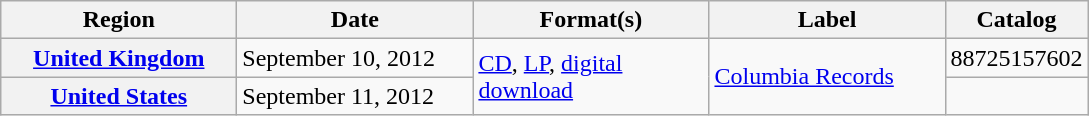<table class="wikitable plainrowheaders" style="text-align:left;">
<tr>
<th scope="col" style="width:150px;">Region</th>
<th scope="col" style="width:150px;">Date</th>
<th scope="col" style="width:150px;">Format(s)</th>
<th scope="col" style="width:150px;">Label</th>
<th scope="col">Catalog</th>
</tr>
<tr>
<th scope="row"><a href='#'>United Kingdom</a></th>
<td>September 10, 2012</td>
<td rowspan="2"><a href='#'>CD</a>, <a href='#'>LP</a>, <a href='#'>digital download</a></td>
<td rowspan="2"><a href='#'>Columbia Records</a></td>
<td>88725157602</td>
</tr>
<tr>
<th scope="row"><a href='#'>United States</a></th>
<td>September 11, 2012</td>
<td></td>
</tr>
</table>
